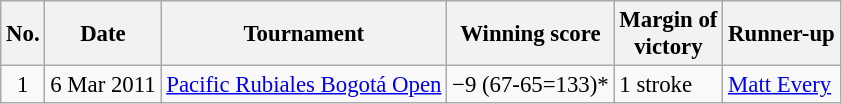<table class="wikitable" style="font-size:95%;">
<tr>
<th>No.</th>
<th>Date</th>
<th>Tournament</th>
<th>Winning score</th>
<th>Margin of<br>victory</th>
<th>Runner-up</th>
</tr>
<tr>
<td align=center>1</td>
<td align=right>6 Mar 2011</td>
<td><a href='#'>Pacific Rubiales Bogotá Open</a></td>
<td>−9 (67-65=133)*</td>
<td>1 stroke</td>
<td> <a href='#'>Matt Every</a></td>
</tr>
</table>
